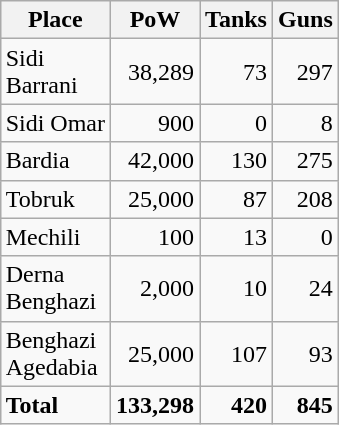<table class="wikitable" align=right style="margin:0 0 1em 1em">
<tr>
<th>Place</th>
<th>PoW</th>
<th>Tanks</th>
<th>Guns</th>
</tr>
<tr>
<td>Sidi<br>Barrani</td>
<td align="right">38,289</td>
<td align="right">73</td>
<td align="right">297</td>
</tr>
<tr>
<td>Sidi Omar</td>
<td align="right">900</td>
<td align="right">0</td>
<td align="right">8</td>
</tr>
<tr>
<td>Bardia</td>
<td align="right">42,000</td>
<td align="right">130</td>
<td align="right">275</td>
</tr>
<tr>
<td>Tobruk</td>
<td align="right">25,000</td>
<td align="right">87</td>
<td align="right">208</td>
</tr>
<tr>
<td>Mechili</td>
<td align="right">100</td>
<td align="right">13</td>
<td align="right">0</td>
</tr>
<tr>
<td>Derna<br>Benghazi</td>
<td align="right">2,000</td>
<td align="right">10</td>
<td align="right">24</td>
</tr>
<tr>
<td>Benghazi<br>Agedabia</td>
<td align="right">25,000</td>
<td align="right">107</td>
<td align="right">93</td>
</tr>
<tr>
<td><strong>Total</strong></td>
<td align="right"><strong>133,298</strong></td>
<td align="right"><strong>420</strong></td>
<td align="right"><strong>845</strong></td>
</tr>
</table>
